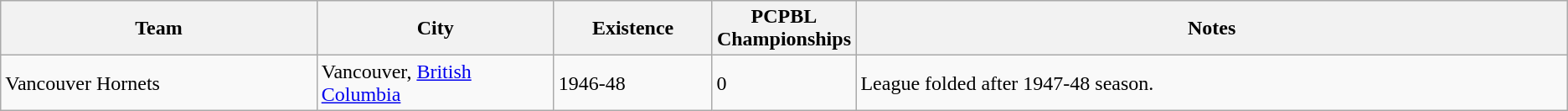<table class="wikitable">
<tr>
<th bgcolor="#DDDDFF" width="20%">Team</th>
<th bgcolor="#DDDDFF" width="15%">City</th>
<th bgcolor="#DDDDFF" width="10%">Existence</th>
<th bgcolor="#DDDDFF" width="5%">PCPBL Championships</th>
<th bgcolor="#DDDDFF" width="45%">Notes</th>
</tr>
<tr>
<td>Vancouver Hornets</td>
<td>Vancouver, <a href='#'>British Columbia</a></td>
<td>1946-48</td>
<td>0</td>
<td>League folded after 1947-48 season.</td>
</tr>
</table>
